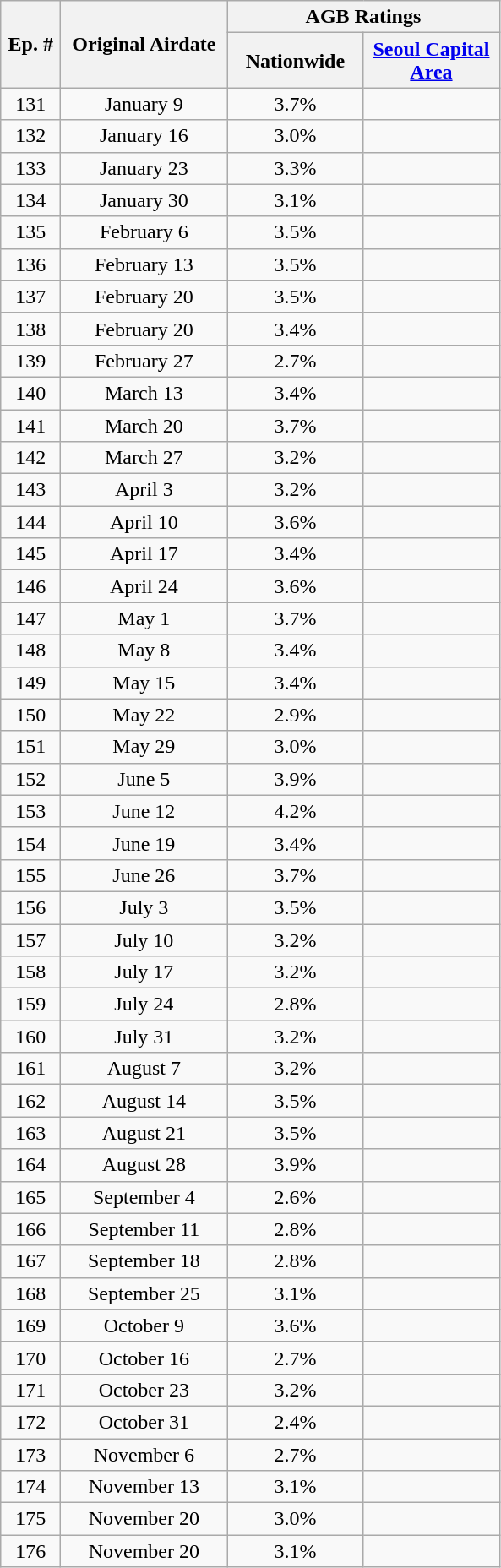<table class=wikitable style="text-align:center">
<tr>
<th rowspan="2" width=40>Ep. #</th>
<th rowspan="2" width=124>Original Airdate</th>
<th colspan="2">AGB Ratings</th>
</tr>
<tr>
<th width=100>Nationwide</th>
<th width=100><a href='#'>Seoul Capital Area</a></th>
</tr>
<tr>
<td>131</td>
<td>January 9</td>
<td>3.7%</td>
<td></td>
</tr>
<tr>
<td>132</td>
<td>January 16</td>
<td>3.0%</td>
<td></td>
</tr>
<tr>
<td>133</td>
<td>January 23</td>
<td>3.3%</td>
<td></td>
</tr>
<tr>
<td>134</td>
<td>January 30</td>
<td>3.1%</td>
<td></td>
</tr>
<tr>
<td>135</td>
<td>February 6</td>
<td>3.5%</td>
<td></td>
</tr>
<tr>
<td>136</td>
<td>February 13</td>
<td>3.5%</td>
<td></td>
</tr>
<tr>
<td>137</td>
<td>February 20</td>
<td>3.5%</td>
<td></td>
</tr>
<tr>
<td>138</td>
<td>February 20</td>
<td>3.4%</td>
<td></td>
</tr>
<tr>
<td>139</td>
<td>February 27</td>
<td>2.7%</td>
<td></td>
</tr>
<tr>
<td>140</td>
<td>March 13</td>
<td>3.4%</td>
<td></td>
</tr>
<tr>
<td>141</td>
<td>March 20</td>
<td>3.7%</td>
<td></td>
</tr>
<tr>
<td>142</td>
<td>March 27</td>
<td>3.2%</td>
<td></td>
</tr>
<tr>
<td>143</td>
<td>April 3</td>
<td>3.2%</td>
<td></td>
</tr>
<tr>
<td>144</td>
<td>April 10</td>
<td>3.6%</td>
<td></td>
</tr>
<tr>
<td>145</td>
<td>April 17</td>
<td>3.4%</td>
<td></td>
</tr>
<tr>
<td>146</td>
<td>April 24</td>
<td>3.6%</td>
<td></td>
</tr>
<tr>
<td>147</td>
<td>May 1</td>
<td>3.7%</td>
<td></td>
</tr>
<tr>
<td>148</td>
<td>May 8</td>
<td>3.4%</td>
<td></td>
</tr>
<tr>
<td>149</td>
<td>May 15</td>
<td>3.4%</td>
<td></td>
</tr>
<tr>
<td>150</td>
<td>May 22</td>
<td>2.9%</td>
<td></td>
</tr>
<tr>
<td>151</td>
<td>May 29</td>
<td>3.0%</td>
<td></td>
</tr>
<tr>
<td>152</td>
<td>June 5</td>
<td>3.9%</td>
<td></td>
</tr>
<tr>
<td>153</td>
<td>June 12</td>
<td>4.2%</td>
</tr>
<tr>
<td>154</td>
<td>June 19</td>
<td>3.4%</td>
<td></td>
</tr>
<tr>
<td>155</td>
<td>June 26</td>
<td>3.7%</td>
<td></td>
</tr>
<tr>
<td>156</td>
<td>July 3</td>
<td>3.5%</td>
<td></td>
</tr>
<tr>
<td>157</td>
<td>July 10</td>
<td>3.2%</td>
<td></td>
</tr>
<tr>
<td>158</td>
<td>July 17</td>
<td>3.2%</td>
<td></td>
</tr>
<tr>
<td>159</td>
<td>July 24</td>
<td>2.8%</td>
<td></td>
</tr>
<tr>
<td>160</td>
<td>July 31</td>
<td>3.2%</td>
<td></td>
</tr>
<tr>
<td>161</td>
<td>August 7</td>
<td>3.2%</td>
<td></td>
</tr>
<tr>
<td>162</td>
<td>August 14</td>
<td>3.5%</td>
<td></td>
</tr>
<tr>
<td>163</td>
<td>August 21</td>
<td>3.5%</td>
<td></td>
</tr>
<tr>
<td>164</td>
<td>August 28</td>
<td>3.9%</td>
<td></td>
</tr>
<tr>
<td>165</td>
<td>September 4</td>
<td>2.6%</td>
<td></td>
</tr>
<tr>
<td>166</td>
<td>September 11</td>
<td>2.8%</td>
<td></td>
</tr>
<tr>
<td>167</td>
<td>September 18</td>
<td>2.8%</td>
<td></td>
</tr>
<tr>
<td>168</td>
<td>September 25</td>
<td>3.1%</td>
<td></td>
</tr>
<tr>
<td>169</td>
<td>October 9</td>
<td>3.6%</td>
<td></td>
</tr>
<tr>
<td>170</td>
<td>October 16</td>
<td>2.7%</td>
<td></td>
</tr>
<tr>
<td>171</td>
<td>October 23</td>
<td>3.2%</td>
<td></td>
</tr>
<tr>
<td>172</td>
<td>October 31</td>
<td>2.4%</td>
<td></td>
</tr>
<tr>
<td>173</td>
<td>November 6</td>
<td>2.7%</td>
<td></td>
</tr>
<tr>
<td>174</td>
<td>November 13</td>
<td>3.1%</td>
<td></td>
</tr>
<tr>
<td>175</td>
<td>November 20</td>
<td>3.0%</td>
<td></td>
</tr>
<tr>
<td>176</td>
<td>November 20</td>
<td>3.1%</td>
<td></td>
</tr>
</table>
